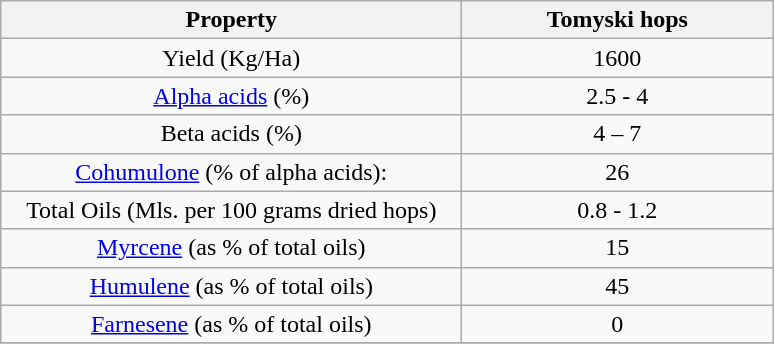<table class="wikitable">
<tr>
<th width="300">Property</th>
<th width="200">Tomyski hops</th>
</tr>
<tr>
<td align="center">Yield (Kg/Ha)</td>
<td align="center">1600</td>
</tr>
<tr>
<td align="center"><a href='#'>Alpha acids</a> (%)</td>
<td align="center">2.5 - 4</td>
</tr>
<tr>
<td align="center">Beta acids (%)</td>
<td align="center">4 – 7</td>
</tr>
<tr>
<td align="center"><a href='#'>Cohumulone</a> (% of alpha acids):</td>
<td align="center">26</td>
</tr>
<tr>
<td align="center">Total Oils (Mls. per 100 grams dried hops)</td>
<td align="center">0.8 - 1.2</td>
</tr>
<tr>
<td align="center"><a href='#'>Myrcene</a> (as % of total oils)</td>
<td align="center">15</td>
</tr>
<tr>
<td align="center"><a href='#'>Humulene</a> (as % of total oils)</td>
<td align="center">45</td>
</tr>
<tr>
<td align="center"><a href='#'>Farnesene</a> (as % of total oils)</td>
<td align="center">0</td>
</tr>
<tr>
</tr>
</table>
